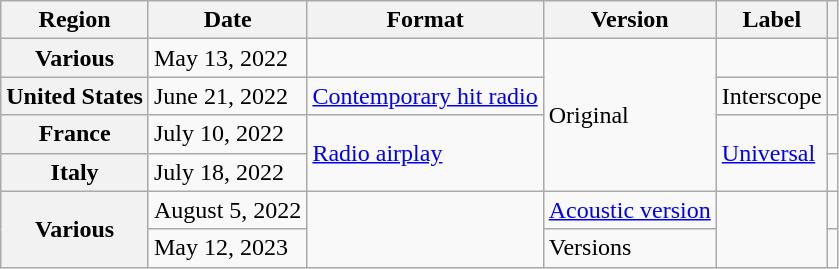<table class="wikitable plainrowheaders">
<tr>
<th scope="col">Region</th>
<th scope="col">Date</th>
<th scope="col">Format</th>
<th scope="col">Version</th>
<th scope="col">Label</th>
<th scope="col"></th>
</tr>
<tr>
<th scope="row">Various</th>
<td>May 13, 2022</td>
<td></td>
<td rowspan="4">Original</td>
<td></td>
<td style="text-align:center;"></td>
</tr>
<tr>
<th scope="row">United States</th>
<td>June 21, 2022</td>
<td><a href='#'>Contemporary hit radio</a></td>
<td>Interscope</td>
<td style="text-align:center;"></td>
</tr>
<tr>
<th scope="row">France</th>
<td>July 10, 2022</td>
<td rowspan="2"><a href='#'>Radio airplay</a></td>
<td rowspan="2"><a href='#'>Universal</a></td>
<td style="text-align:center"></td>
</tr>
<tr>
<th scope="row">Italy</th>
<td>July 18, 2022</td>
<td align="center"></td>
</tr>
<tr>
<th rowspan="2" scope="row">Various</th>
<td>August 5, 2022</td>
<td rowspan="2"></td>
<td><a href='#'>Acoustic version</a></td>
<td rowspan="2"></td>
<td style="text-align:center;"></td>
</tr>
<tr>
<td>May 12, 2023</td>
<td>Versions</td>
<td></td>
</tr>
</table>
